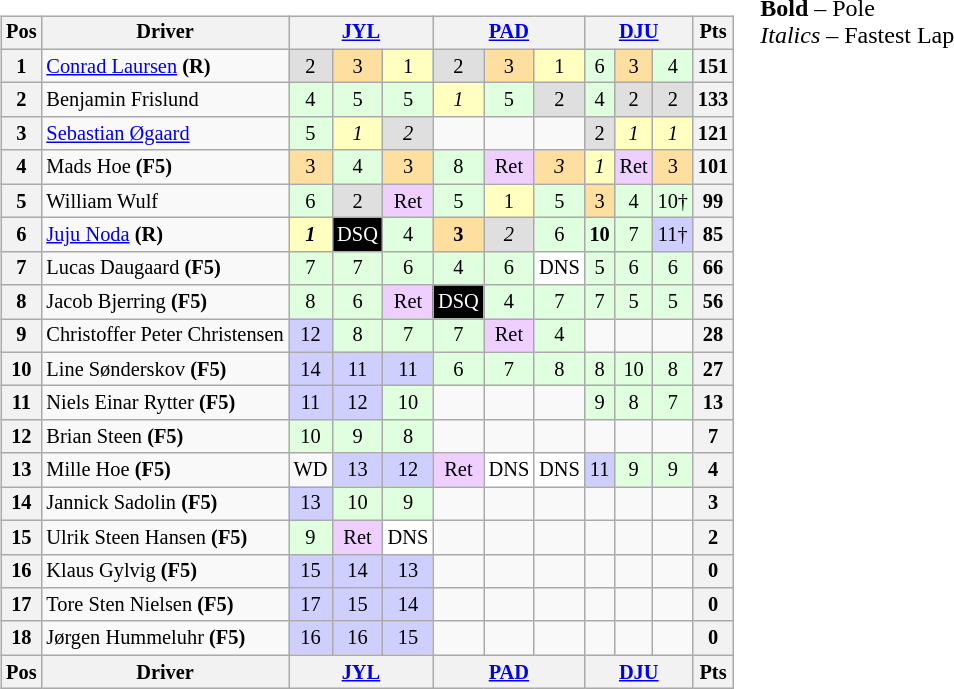<table>
<tr>
<td><br><table class="wikitable" style="font-size: 85%; text-align:center">
<tr>
<th>Pos</th>
<th>Driver</th>
<th colspan=3><a href='#'>JYL</a><br></th>
<th colspan=3><a href='#'>PAD</a><br></th>
<th colspan=3><a href='#'>DJU</a><br></th>
<th>Pts</th>
</tr>
<tr>
<th>1</th>
<td style="text-align:left"> <a href='#'>Conrad Laursen</a> <strong>(R)</strong></td>
<td style="background:#dfdfdf">2</td>
<td style="background:#ffdf9f">3</td>
<td style="background:#ffffbf">1</td>
<td style="background:#dfdfdf">2</td>
<td style="background:#ffdf9f">3</td>
<td style="background:#ffffbf">1</td>
<td style="background:#dfffdf">6</td>
<td style="background:#ffdf9f">3</td>
<td style="background:#dfffdf">4</td>
<th>151</th>
</tr>
<tr>
<th>2</th>
<td style="text-align:left"> Benjamin Frislund</td>
<td style="background:#dfffdf">4</td>
<td style="background:#dfffdf">5</td>
<td style="background:#dfffdf">5</td>
<td style="background:#ffffbf"><em>1</em></td>
<td style="background:#dfffdf">5</td>
<td style="background:#dfdfdf">2</td>
<td style="background:#dfffdf">4</td>
<td style="background:#dfdfdf">2</td>
<td style="background:#dfdfdf">2</td>
<th>133</th>
</tr>
<tr>
<th>3</th>
<td style="text-align:left"> <a href='#'>Sebastian Øgaard</a></td>
<td style="background:#dfffdf">5</td>
<td style="background:#ffffbf"><em>1</em></td>
<td style="background:#dfdfdf"><em>2</em></td>
<td></td>
<td></td>
<td></td>
<td style="background:#dfdfdf">2</td>
<td style="background:#ffffbf"><em>1</em></td>
<td style="background:#ffffbf"><em>1</em></td>
<th>121</th>
</tr>
<tr>
<th>4</th>
<td style="text-align:left"> Mads Hoe <strong>(F5)</strong></td>
<td style="background:#ffdf9f">3</td>
<td style="background:#dfffdf">4</td>
<td style="background:#ffdf9f">3</td>
<td style="background:#dfffdf">8</td>
<td style="background:#efcfff">Ret</td>
<td style="background:#ffdf9f"><em>3</em></td>
<td style="background:#ffffbf"><em>1</em></td>
<td style="background:#efcfff">Ret</td>
<td style="background:#ffdf9f">3</td>
<th>101</th>
</tr>
<tr>
<th>5</th>
<td style="text-align:left"> William Wulf</td>
<td style="background:#dfffdf">6</td>
<td style="background:#dfdfdf">2</td>
<td style="background:#efcfff">Ret</td>
<td style="background:#dfffdf">5</td>
<td style="background:#ffffbf">1</td>
<td style="background:#dfffdf">5</td>
<td style="background:#ffdf9f">3</td>
<td style="background:#dfffdf">4</td>
<td style="background:#dfffdf">10†</td>
<th>99</th>
</tr>
<tr>
<th>6</th>
<td style="text-align:left"> <a href='#'>Juju Noda</a> <strong>(R)</strong></td>
<td style="background:#ffffbf"><strong><em>1</em></strong></td>
<td style="background:#000000; color:#ffffff">DSQ</td>
<td style="background:#dfffdf">4</td>
<td style="background:#ffdf9f"><strong>3</strong></td>
<td style="background:#dfdfdf"><em>2</em></td>
<td style="background:#dfffdf">6</td>
<td style="background:#dfffdf"><strong>10</strong></td>
<td style="background:#dfffdf">7</td>
<td style="background:#cfcfff">11†</td>
<th>85</th>
</tr>
<tr>
<th>7</th>
<td style="text-align:left"> Lucas Daugaard <strong>(F5)</strong></td>
<td style="background:#dfffdf">7</td>
<td style="background:#dfffdf">7</td>
<td style="background:#dfffdf">6</td>
<td style="background:#dfffdf">4</td>
<td style="background:#dfffdf">6</td>
<td style="background:#ffffff">DNS</td>
<td style="background:#dfffdf">5</td>
<td style="background:#dfffdf">6</td>
<td style="background:#dfffdf">6</td>
<th>66</th>
</tr>
<tr>
<th>8</th>
<td style="text-align:left"> Jacob Bjerring <strong>(F5)</strong></td>
<td style="background:#dfffdf">8</td>
<td style="background:#dfffdf">6</td>
<td style="background:#efcfff">Ret</td>
<td style="background:#000000; color:#ffffff">DSQ</td>
<td style="background:#dfffdf">4</td>
<td style="background:#dfffdf">7</td>
<td style="background:#dfffdf">7</td>
<td style="background:#dfffdf">5</td>
<td style="background:#dfffdf">5</td>
<th>56</th>
</tr>
<tr>
<th>9</th>
<td style="text-align:left" nowrap> Christoffer Peter Christensen</td>
<td style="background:#cfcfff">12</td>
<td style="background:#dfffdf">8</td>
<td style="background:#dfffdf">7</td>
<td style="background:#dfffdf">7</td>
<td style="background:#efcfff">Ret</td>
<td style="background:#dfffdf">4</td>
<td></td>
<td></td>
<td></td>
<th>28</th>
</tr>
<tr>
<th>10</th>
<td style="text-align:left"> Line Sønderskov <strong>(F5)</strong></td>
<td style="background:#cfcfff">14</td>
<td style="background:#cfcfff">11</td>
<td style="background:#cfcfff">11</td>
<td style="background:#dfffdf">6</td>
<td style="background:#dfffdf">7</td>
<td style="background:#dfffdf">8</td>
<td style="background:#dfffdf">8</td>
<td style="background:#dfffdf">10</td>
<td style="background:#dfffdf">8</td>
<th>27</th>
</tr>
<tr>
<th>11</th>
<td style="text-align:left"> Niels Einar Rytter <strong>(F5)</strong></td>
<td style="background:#cfcfff">11</td>
<td style="background:#cfcfff">12</td>
<td style="background:#dfffdf">10</td>
<td></td>
<td></td>
<td></td>
<td style="background:#dfffdf">9</td>
<td style="background:#dfffdf">8</td>
<td style="background:#dfffdf">7</td>
<th>13</th>
</tr>
<tr>
<th>12</th>
<td style="text-align:left"> Brian Steen <strong>(F5)</strong></td>
<td style="background:#dfffdf">10</td>
<td style="background:#dfffdf">9</td>
<td style="background:#dfffdf">8</td>
<td></td>
<td></td>
<td></td>
<td></td>
<td></td>
<td></td>
<th>7</th>
</tr>
<tr>
<th>13</th>
<td style="text-align:left"> Mille Hoe <strong>(F5)</strong></td>
<td>WD</td>
<td style="background:#cfcfff">13</td>
<td style="background:#cfcfff">12</td>
<td style="background:#efcfff">Ret</td>
<td style="background:#ffffff">DNS</td>
<td style="background:#ffffff">DNS</td>
<td style="background:#cfcfff">11</td>
<td style="background:#dfffdf">9</td>
<td style="background:#dfffdf">9</td>
<th>4</th>
</tr>
<tr>
<th>14</th>
<td style="text-align:left"> Jannick Sadolin <strong>(F5)</strong></td>
<td style="background:#cfcfff">13</td>
<td style="background:#dfffdf">10</td>
<td style="background:#dfffdf">9</td>
<td></td>
<td></td>
<td></td>
<td></td>
<td></td>
<td></td>
<th>3</th>
</tr>
<tr>
<th>15</th>
<td style="text-align:left"> Ulrik Steen Hansen <strong>(F5)</strong></td>
<td style="background:#dfffdf">9</td>
<td style="background:#efcfff">Ret</td>
<td style="background:#ffffff">DNS</td>
<td></td>
<td></td>
<td></td>
<td></td>
<td></td>
<td></td>
<th>2</th>
</tr>
<tr>
<th>16</th>
<td style="text-align:left"> Klaus Gylvig <strong>(F5)</strong></td>
<td style="background:#cfcfff">15</td>
<td style="background:#cfcfff">14</td>
<td style="background:#cfcfff">13</td>
<td></td>
<td></td>
<td></td>
<td></td>
<td></td>
<td></td>
<th>0</th>
</tr>
<tr>
<th>17</th>
<td style="text-align:left"> Tore Sten Nielsen <strong>(F5)</strong></td>
<td style="background:#cfcfff">17</td>
<td style="background:#cfcfff">15</td>
<td style="background:#cfcfff">14</td>
<td></td>
<td></td>
<td></td>
<td></td>
<td></td>
<td></td>
<th>0</th>
</tr>
<tr>
<th>18</th>
<td style="text-align:left"> Jørgen Hummeluhr <strong>(F5)</strong></td>
<td style="background:#cfcfff">16</td>
<td style="background:#cfcfff">16</td>
<td style="background:#cfcfff">15</td>
<td></td>
<td></td>
<td></td>
<td></td>
<td></td>
<td></td>
<th>0</th>
</tr>
<tr>
<th>Pos</th>
<th>Driver</th>
<th colspan=3><a href='#'>JYL</a><br></th>
<th colspan=3><a href='#'>PAD</a><br></th>
<th colspan=3><a href='#'>DJU</a><br></th>
<th>Pts</th>
</tr>
</table>
</td>
<td style="vertical-align:top"><br>
<span><strong>Bold</strong> – Pole<br><em>Italics</em> – Fastest Lap</span></td>
</tr>
</table>
